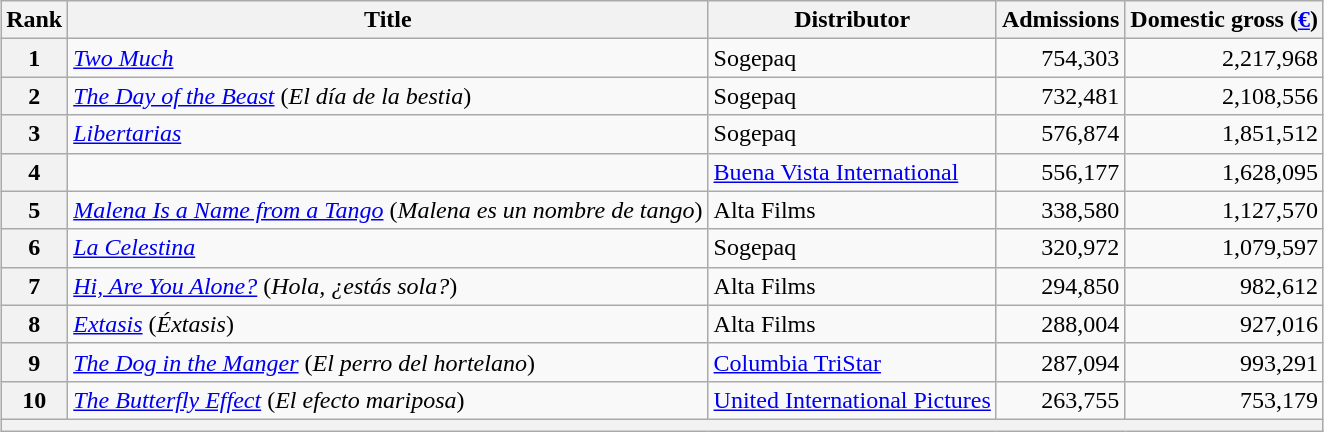<table class="wikitable" style="margin:1em auto;">
<tr>
<th>Rank</th>
<th>Title</th>
<th>Distributor</th>
<th>Admissions</th>
<th>Domestic gross (<a href='#'>€</a>)</th>
</tr>
<tr>
<th align = "center">1</th>
<td><em><a href='#'>Two Much</a></em></td>
<td>Sogepaq</td>
<td align = "right">754,303</td>
<td align = "right">2,217,968</td>
</tr>
<tr>
<th align = "center">2</th>
<td><em><a href='#'>The Day of the Beast</a></em> (<em>El día de la bestia</em>) </td>
<td>Sogepaq</td>
<td align = "right">732,481</td>
<td align = "right">2,108,556</td>
</tr>
<tr>
<th align = "center">3</th>
<td><em><a href='#'>Libertarias</a></em></td>
<td>Sogepaq</td>
<td align = "right">576,874</td>
<td align = "right">1,851,512</td>
</tr>
<tr>
<th align = "center">4</th>
<td><em></em></td>
<td><a href='#'>Buena Vista International</a></td>
<td align = "right">556,177</td>
<td align = "right">1,628,095</td>
</tr>
<tr>
<th align = "center">5</th>
<td><em><a href='#'>Malena Is a Name from a Tango</a></em> (<em>Malena es un nombre de tango</em>)</td>
<td>Alta Films</td>
<td align = "right">338,580</td>
<td align = "right">1,127,570</td>
</tr>
<tr>
<th align = "center">6</th>
<td><em><a href='#'>La Celestina</a></em></td>
<td>Sogepaq</td>
<td align = "right">320,972</td>
<td align = "right">1,079,597</td>
</tr>
<tr>
<th align = "center">7</th>
<td><em><a href='#'>Hi, Are You Alone?</a></em> (<em>Hola, ¿estás sola?</em>)</td>
<td>Alta Films</td>
<td align = "right">294,850</td>
<td align = "right">982,612</td>
</tr>
<tr>
<th align = "center">8</th>
<td><em><a href='#'>Extasis</a></em> (<em>Éxtasis</em>)</td>
<td>Alta Films</td>
<td align = "right">288,004</td>
<td align = "right">927,016</td>
</tr>
<tr>
<th align = "center">9</th>
<td><em><a href='#'>The Dog in the Manger</a></em> (<em>El perro del hortelano</em>)</td>
<td><a href='#'>Columbia TriStar</a></td>
<td align = "right">287,094</td>
<td align = "right">993,291</td>
</tr>
<tr>
<th align = "center">10</th>
<td><em><a href='#'>The Butterfly Effect</a></em> (<em>El efecto mariposa</em>) </td>
<td><a href='#'>United International Pictures</a></td>
<td align = "right">263,755</td>
<td align = "right">753,179</td>
</tr>
<tr>
<th align = "center" colspan = "5"></th>
</tr>
</table>
